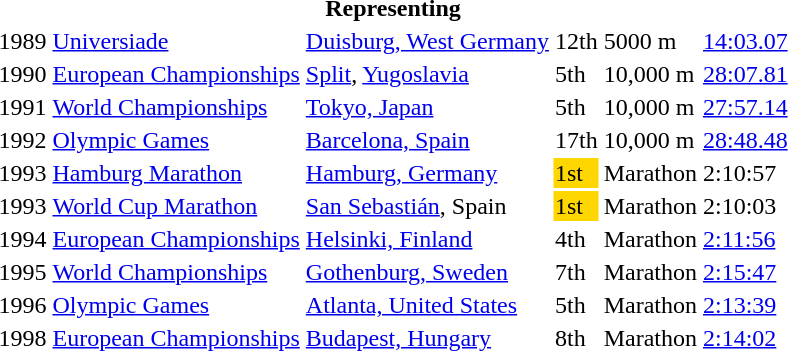<table>
<tr>
<th colspan="6">Representing </th>
</tr>
<tr>
<td>1989</td>
<td><a href='#'>Universiade</a></td>
<td><a href='#'>Duisburg, West Germany</a></td>
<td>12th</td>
<td>5000 m</td>
<td><a href='#'>14:03.07</a></td>
</tr>
<tr>
<td>1990</td>
<td><a href='#'>European Championships</a></td>
<td><a href='#'>Split</a>, <a href='#'>Yugoslavia</a></td>
<td>5th</td>
<td>10,000 m</td>
<td><a href='#'>28:07.81</a></td>
</tr>
<tr>
<td>1991</td>
<td><a href='#'>World Championships</a></td>
<td><a href='#'>Tokyo, Japan</a></td>
<td>5th</td>
<td>10,000 m</td>
<td><a href='#'>27:57.14</a></td>
</tr>
<tr>
<td>1992</td>
<td><a href='#'>Olympic Games</a></td>
<td><a href='#'>Barcelona, Spain</a></td>
<td>17th</td>
<td>10,000 m</td>
<td><a href='#'>28:48.48</a></td>
</tr>
<tr>
<td>1993</td>
<td><a href='#'>Hamburg Marathon</a></td>
<td><a href='#'>Hamburg, Germany</a></td>
<td bgcolor="gold">1st</td>
<td>Marathon</td>
<td>2:10:57</td>
</tr>
<tr>
<td>1993</td>
<td><a href='#'>World Cup Marathon</a></td>
<td><a href='#'>San Sebastián</a>, Spain</td>
<td bgcolor="gold">1st</td>
<td>Marathon</td>
<td>2:10:03</td>
</tr>
<tr>
<td>1994</td>
<td><a href='#'>European Championships</a></td>
<td><a href='#'>Helsinki, Finland</a></td>
<td>4th</td>
<td>Marathon</td>
<td><a href='#'>2:11:56</a></td>
</tr>
<tr>
<td>1995</td>
<td><a href='#'>World Championships</a></td>
<td><a href='#'>Gothenburg, Sweden</a></td>
<td>7th</td>
<td>Marathon</td>
<td><a href='#'>2:15:47</a></td>
</tr>
<tr>
<td>1996</td>
<td><a href='#'>Olympic Games</a></td>
<td><a href='#'>Atlanta, United States</a></td>
<td>5th</td>
<td>Marathon</td>
<td><a href='#'>2:13:39</a></td>
</tr>
<tr>
<td>1998</td>
<td><a href='#'>European Championships</a></td>
<td><a href='#'>Budapest, Hungary</a></td>
<td>8th</td>
<td>Marathon</td>
<td><a href='#'>2:14:02</a></td>
</tr>
</table>
